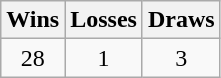<table class="wikitable">
<tr>
<th>Wins</th>
<th>Losses</th>
<th>Draws</th>
</tr>
<tr>
<td align=center>28</td>
<td align=center>1</td>
<td align=center>3</td>
</tr>
</table>
